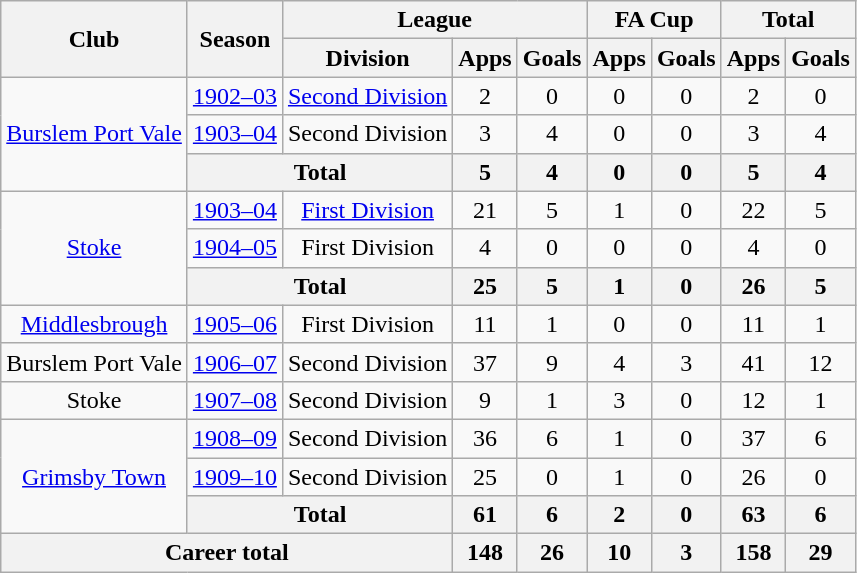<table class="wikitable" style="text-align: center;">
<tr>
<th rowspan="2">Club</th>
<th rowspan="2">Season</th>
<th colspan="3">League</th>
<th colspan="2">FA Cup</th>
<th colspan="2">Total</th>
</tr>
<tr>
<th>Division</th>
<th>Apps</th>
<th>Goals</th>
<th>Apps</th>
<th>Goals</th>
<th>Apps</th>
<th>Goals</th>
</tr>
<tr>
<td rowspan="3"><a href='#'>Burslem Port Vale</a></td>
<td><a href='#'>1902–03</a></td>
<td><a href='#'>Second Division</a></td>
<td>2</td>
<td>0</td>
<td>0</td>
<td>0</td>
<td>2</td>
<td>0</td>
</tr>
<tr>
<td><a href='#'>1903–04</a></td>
<td>Second Division</td>
<td>3</td>
<td>4</td>
<td>0</td>
<td>0</td>
<td>3</td>
<td>4</td>
</tr>
<tr>
<th colspan="2">Total</th>
<th>5</th>
<th>4</th>
<th>0</th>
<th>0</th>
<th>5</th>
<th>4</th>
</tr>
<tr>
<td rowspan="3"><a href='#'>Stoke</a></td>
<td><a href='#'>1903–04</a></td>
<td><a href='#'>First Division</a></td>
<td>21</td>
<td>5</td>
<td>1</td>
<td>0</td>
<td>22</td>
<td>5</td>
</tr>
<tr>
<td><a href='#'>1904–05</a></td>
<td>First Division</td>
<td>4</td>
<td>0</td>
<td>0</td>
<td>0</td>
<td>4</td>
<td>0</td>
</tr>
<tr>
<th colspan="2">Total</th>
<th>25</th>
<th>5</th>
<th>1</th>
<th>0</th>
<th>26</th>
<th>5</th>
</tr>
<tr>
<td><a href='#'>Middlesbrough</a></td>
<td><a href='#'>1905–06</a></td>
<td>First Division</td>
<td>11</td>
<td>1</td>
<td>0</td>
<td>0</td>
<td>11</td>
<td>1</td>
</tr>
<tr>
<td>Burslem Port Vale</td>
<td><a href='#'>1906–07</a></td>
<td>Second Division</td>
<td>37</td>
<td>9</td>
<td>4</td>
<td>3</td>
<td>41</td>
<td>12</td>
</tr>
<tr>
<td>Stoke</td>
<td><a href='#'>1907–08</a></td>
<td>Second Division</td>
<td>9</td>
<td>1</td>
<td>3</td>
<td>0</td>
<td>12</td>
<td>1</td>
</tr>
<tr>
<td rowspan="3"><a href='#'>Grimsby Town</a></td>
<td><a href='#'>1908–09</a></td>
<td>Second Division</td>
<td>36</td>
<td>6</td>
<td>1</td>
<td>0</td>
<td>37</td>
<td>6</td>
</tr>
<tr>
<td><a href='#'>1909–10</a></td>
<td>Second Division</td>
<td>25</td>
<td>0</td>
<td>1</td>
<td>0</td>
<td>26</td>
<td>0</td>
</tr>
<tr>
<th colspan="2">Total</th>
<th>61</th>
<th>6</th>
<th>2</th>
<th>0</th>
<th>63</th>
<th>6</th>
</tr>
<tr>
<th colspan="3">Career total</th>
<th>148</th>
<th>26</th>
<th>10</th>
<th>3</th>
<th>158</th>
<th>29</th>
</tr>
</table>
